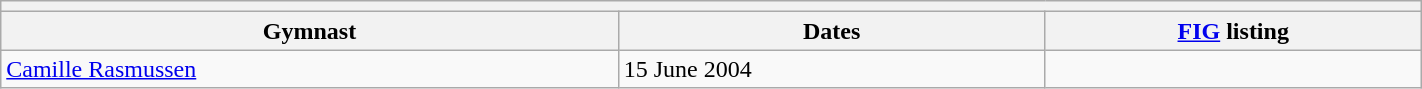<table class="wikitable mw-collapsible mw-collapsed" width="75%">
<tr>
<th colspan="3"></th>
</tr>
<tr>
<th>Gymnast</th>
<th>Dates</th>
<th><a href='#'>FIG</a> listing</th>
</tr>
<tr>
<td><a href='#'>Camille Rasmussen</a></td>
<td>15 June 2004</td>
<td></td>
</tr>
</table>
